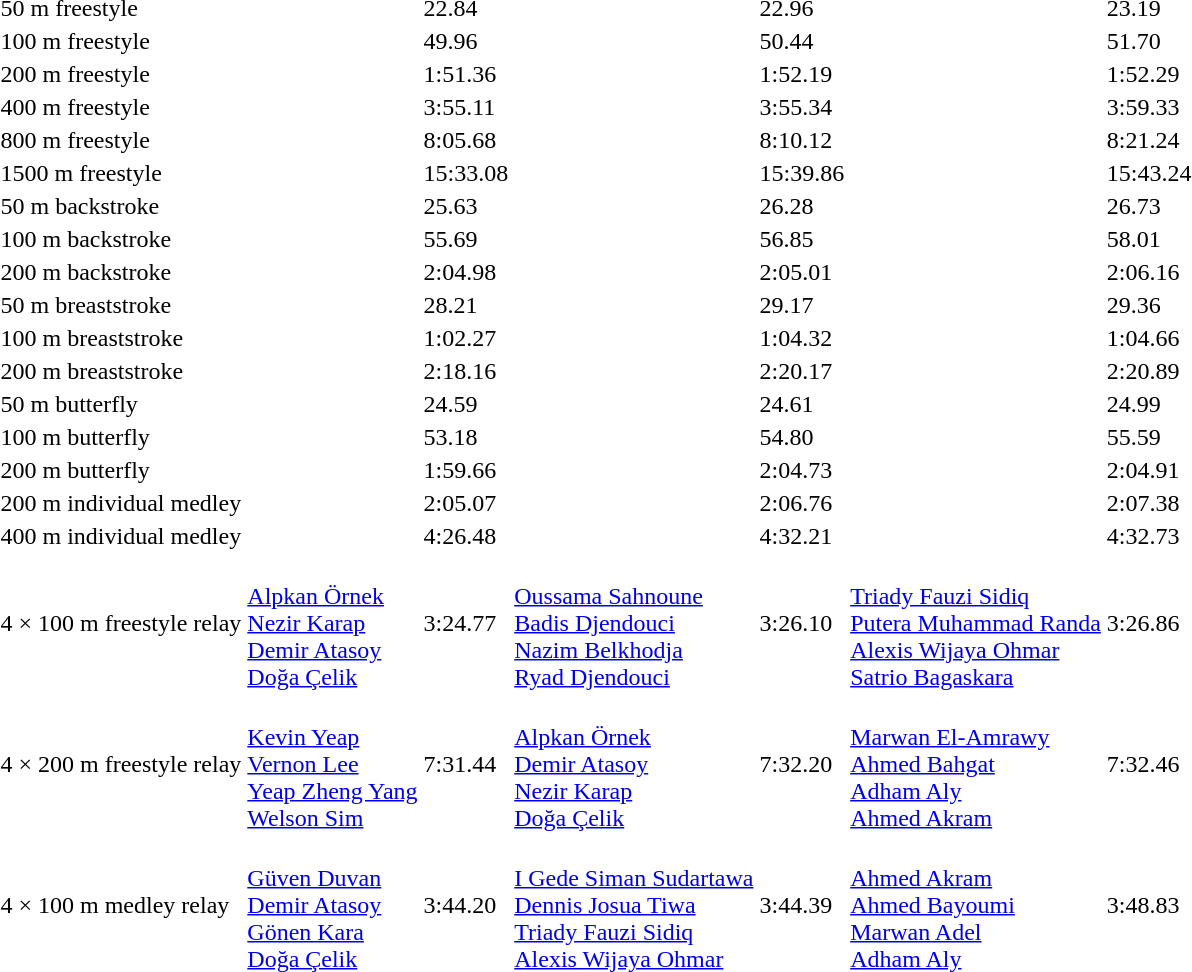<table>
<tr>
<td>50 m freestyle</td>
<td></td>
<td>22.84</td>
<td></td>
<td>22.96</td>
<td></td>
<td>23.19</td>
</tr>
<tr>
<td>100 m freestyle</td>
<td></td>
<td>49.96</td>
<td></td>
<td>50.44</td>
<td></td>
<td>51.70</td>
</tr>
<tr>
<td>200 m freestyle</td>
<td></td>
<td>1:51.36</td>
<td></td>
<td>1:52.19</td>
<td></td>
<td>1:52.29</td>
</tr>
<tr>
<td>400 m freestyle</td>
<td></td>
<td>3:55.11</td>
<td></td>
<td>3:55.34</td>
<td></td>
<td>3:59.33</td>
</tr>
<tr>
<td>800 m freestyle</td>
<td></td>
<td>8:05.68</td>
<td></td>
<td>8:10.12</td>
<td></td>
<td>8:21.24</td>
</tr>
<tr>
<td>1500 m freestyle</td>
<td></td>
<td>15:33.08</td>
<td></td>
<td>15:39.86</td>
<td></td>
<td>15:43.24</td>
</tr>
<tr>
<td>50 m backstroke</td>
<td></td>
<td>25.63</td>
<td></td>
<td>26.28</td>
<td></td>
<td>26.73</td>
</tr>
<tr>
<td>100 m backstroke</td>
<td></td>
<td>55.69</td>
<td></td>
<td>56.85</td>
<td></td>
<td>58.01</td>
</tr>
<tr>
<td>200 m backstroke</td>
<td></td>
<td>2:04.98</td>
<td></td>
<td>2:05.01</td>
<td></td>
<td>2:06.16</td>
</tr>
<tr>
<td>50 m breaststroke</td>
<td></td>
<td>28.21</td>
<td></td>
<td>29.17</td>
<td></td>
<td>29.36</td>
</tr>
<tr>
<td>100 m breaststroke</td>
<td></td>
<td>1:02.27</td>
<td></td>
<td>1:04.32</td>
<td></td>
<td>1:04.66</td>
</tr>
<tr>
<td>200 m breaststroke</td>
<td></td>
<td>2:18.16</td>
<td></td>
<td>2:20.17</td>
<td></td>
<td>2:20.89</td>
</tr>
<tr>
<td>50 m butterfly</td>
<td></td>
<td>24.59</td>
<td></td>
<td>24.61</td>
<td></td>
<td>24.99</td>
</tr>
<tr>
<td>100 m butterfly</td>
<td></td>
<td>53.18</td>
<td></td>
<td>54.80</td>
<td></td>
<td>55.59</td>
</tr>
<tr>
<td>200 m butterfly</td>
<td></td>
<td>1:59.66</td>
<td></td>
<td>2:04.73</td>
<td></td>
<td>2:04.91</td>
</tr>
<tr>
<td>200 m individual medley</td>
<td></td>
<td>2:05.07</td>
<td></td>
<td>2:06.76</td>
<td></td>
<td>2:07.38</td>
</tr>
<tr>
<td>400 m individual medley</td>
<td></td>
<td>4:26.48</td>
<td></td>
<td>4:32.21</td>
<td></td>
<td>4:32.73</td>
</tr>
<tr>
<td>4 × 100 m freestyle relay</td>
<td><br><a href='#'>Alpkan Örnek</a><br><a href='#'>Nezir Karap</a><br><a href='#'>Demir Atasoy</a><br><a href='#'>Doğa Çelik</a></td>
<td>3:24.77</td>
<td><br><a href='#'>Oussama Sahnoune</a><br><a href='#'>Badis Djendouci</a><br><a href='#'>Nazim Belkhodja</a><br><a href='#'>Ryad Djendouci</a></td>
<td>3:26.10</td>
<td><br><a href='#'>Triady Fauzi Sidiq</a><br><a href='#'>Putera Muhammad Randa</a><br><a href='#'>Alexis Wijaya Ohmar</a><br><a href='#'>Satrio Bagaskara</a></td>
<td>3:26.86</td>
</tr>
<tr>
<td>4 × 200 m freestyle relay</td>
<td><br><a href='#'>Kevin Yeap</a><br><a href='#'>Vernon Lee</a><br><a href='#'>Yeap Zheng Yang</a><br><a href='#'>Welson Sim</a></td>
<td>7:31.44</td>
<td><br><a href='#'>Alpkan Örnek</a><br><a href='#'>Demir Atasoy</a><br><a href='#'>Nezir Karap</a><br><a href='#'>Doğa Çelik</a></td>
<td>7:32.20</td>
<td><br><a href='#'>Marwan El-Amrawy</a><br><a href='#'>Ahmed Bahgat</a><br><a href='#'>Adham Aly</a><br><a href='#'>Ahmed Akram</a></td>
<td>7:32.46</td>
</tr>
<tr>
<td>4 × 100 m medley relay</td>
<td><br><a href='#'>Güven Duvan</a><br><a href='#'>Demir Atasoy</a><br><a href='#'>Gönen Kara</a><br><a href='#'>Doğa Çelik</a></td>
<td>3:44.20</td>
<td><br><a href='#'>I Gede Siman Sudartawa</a><br><a href='#'>Dennis Josua Tiwa</a><br><a href='#'>Triady Fauzi Sidiq</a><br><a href='#'>Alexis Wijaya Ohmar</a></td>
<td>3:44.39</td>
<td><br><a href='#'>Ahmed Akram</a><br><a href='#'>Ahmed Bayoumi</a><br><a href='#'>Marwan Adel</a><br><a href='#'>Adham Aly</a></td>
<td>3:48.83</td>
</tr>
</table>
